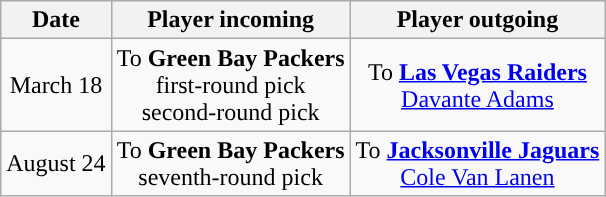<table class="wikitable" style="text-align:center">
<tr>
<th>Date</th>
<th>Player incoming</th>
<th>Player outgoing</th>
</tr>
<tr>
<td>March 18</td>
<td>To <strong>Green Bay Packers</strong><br>first-round pick<br>second-round pick</td>
<td>To <strong><a href='#'>Las Vegas Raiders</a></strong><br><a href='#'>Davante Adams</a></td>
</tr>
<tr>
<td>August 24</td>
<td>To <strong>Green Bay Packers</strong><br>seventh-round pick</td>
<td>To <strong><a href='#'>Jacksonville Jaguars</a></strong><br><a href='#'>Cole Van Lanen</a></td>
</tr>
</table>
